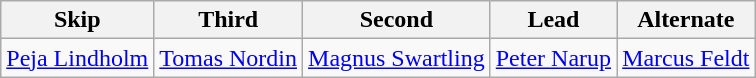<table class="wikitable">
<tr>
<th>Skip</th>
<th>Third</th>
<th>Second</th>
<th>Lead</th>
<th>Alternate</th>
</tr>
<tr>
<td><a href='#'>Peja Lindholm</a></td>
<td><a href='#'>Tomas Nordin</a></td>
<td><a href='#'>Magnus Swartling</a></td>
<td><a href='#'>Peter Narup</a></td>
<td><a href='#'>Marcus Feldt</a></td>
</tr>
</table>
